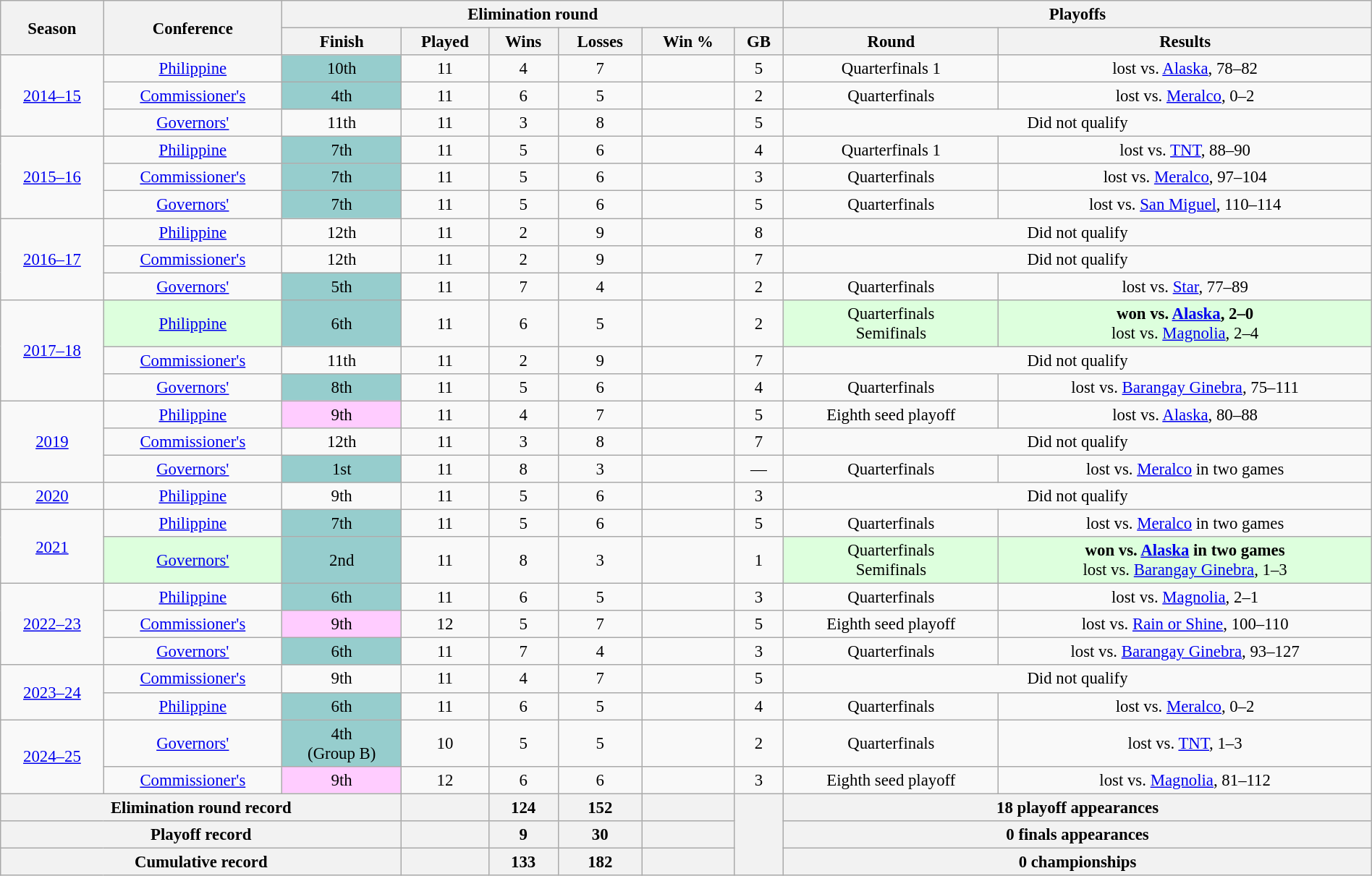<table class="wikitable" style="width:100%; text-align:center; font-size:95%">
<tr>
<th rowspan=2>Season</th>
<th rowspan=2>Conference</th>
<th colspan=6>Elimination round</th>
<th colspan=2>Playoffs</th>
</tr>
<tr>
<th>Finish</th>
<th>Played</th>
<th>Wins</th>
<th>Losses</th>
<th>Win %</th>
<th>GB</th>
<th>Round</th>
<th>Results</th>
</tr>
<tr>
<td rowspan=3><a href='#'>2014–15</a> <br> </td>
<td><a href='#'>Philippine</a></td>
<td bgcolor="#96CDCD">10th</td>
<td>11</td>
<td>4</td>
<td>7</td>
<td></td>
<td>5</td>
<td>Quarterfinals 1</td>
<td>lost vs. <a href='#'>Alaska</a>, 78–82</td>
</tr>
<tr>
<td><a href='#'>Commissioner's</a></td>
<td bgcolor="#96CDCD">4th</td>
<td>11</td>
<td>6</td>
<td>5</td>
<td></td>
<td>2</td>
<td>Quarterfinals</td>
<td>lost vs. <a href='#'>Meralco</a>, 0–2</td>
</tr>
<tr>
<td><a href='#'>Governors'</a></td>
<td>11th</td>
<td>11</td>
<td>3</td>
<td>8</td>
<td></td>
<td>5</td>
<td colspan=2>Did not qualify</td>
</tr>
<tr>
<td rowspan=3><a href='#'>2015–16</a> <br> </td>
<td><a href='#'>Philippine</a></td>
<td bgcolor="#96CDCD">7th</td>
<td>11</td>
<td>5</td>
<td>6</td>
<td></td>
<td>4</td>
<td>Quarterfinals 1</td>
<td>lost vs. <a href='#'>TNT</a>, 88–90</td>
</tr>
<tr>
<td><a href='#'>Commissioner's</a></td>
<td bgcolor="#96CDCD">7th</td>
<td>11</td>
<td>5</td>
<td>6</td>
<td></td>
<td>3</td>
<td>Quarterfinals</td>
<td>lost vs. <a href='#'>Meralco</a>, 97–104</td>
</tr>
<tr>
<td><a href='#'>Governors'</a></td>
<td bgcolor="#96CDCD">7th</td>
<td>11</td>
<td>5</td>
<td>6</td>
<td></td>
<td>5</td>
<td>Quarterfinals</td>
<td>lost vs. <a href='#'>San Miguel</a>, 110–114</td>
</tr>
<tr>
<td rowspan=3><a href='#'>2016–17</a> <br> </td>
<td><a href='#'>Philippine</a></td>
<td>12th</td>
<td>11</td>
<td>2</td>
<td>9</td>
<td></td>
<td>8</td>
<td colspan=2>Did not qualify</td>
</tr>
<tr>
<td><a href='#'>Commissioner's</a></td>
<td>12th</td>
<td>11</td>
<td>2</td>
<td>9</td>
<td></td>
<td>7</td>
<td colspan=2>Did not qualify</td>
</tr>
<tr>
<td><a href='#'>Governors'</a></td>
<td bgcolor="#96CDCD">5th</td>
<td>11</td>
<td>7</td>
<td>4</td>
<td></td>
<td>2</td>
<td>Quarterfinals</td>
<td>lost vs. <a href='#'>Star</a>, 77–89</td>
</tr>
<tr>
<td rowspan=3><a href='#'>2017–18</a> <br> </td>
<td bgcolor="#DDFFDD"><a href='#'>Philippine</a></td>
<td bgcolor="#96CDCD">6th</td>
<td>11</td>
<td>6</td>
<td>5</td>
<td></td>
<td>2</td>
<td bgcolor="#DDFFDD">Quarterfinals <br> Semifinals</td>
<td bgcolor="#DDFFDD"><strong>won vs. <a href='#'>Alaska</a>, 2–0</strong> <br> lost vs. <a href='#'>Magnolia</a>, 2–4</td>
</tr>
<tr>
<td><a href='#'>Commissioner's</a></td>
<td>11th</td>
<td>11</td>
<td>2</td>
<td>9</td>
<td></td>
<td>7</td>
<td colspan=2>Did not qualify</td>
</tr>
<tr>
<td><a href='#'>Governors'</a></td>
<td bgcolor="#96CDCD">8th</td>
<td>11</td>
<td>5</td>
<td>6</td>
<td></td>
<td>4</td>
<td>Quarterfinals</td>
<td>lost vs. <a href='#'>Barangay Ginebra</a>, 75–111</td>
</tr>
<tr>
<td rowspan=3><a href='#'>2019</a> <br> </td>
<td><a href='#'>Philippine</a></td>
<td bgcolor="#FFCCFF">9th</td>
<td>11</td>
<td>4</td>
<td>7</td>
<td></td>
<td>5</td>
<td>Eighth seed playoff</td>
<td>lost vs. <a href='#'>Alaska</a>, 80–88</td>
</tr>
<tr>
<td><a href='#'>Commissioner's</a></td>
<td>12th</td>
<td>11</td>
<td>3</td>
<td>8</td>
<td></td>
<td>7</td>
<td colspan=2>Did not qualify</td>
</tr>
<tr>
<td><a href='#'>Governors'</a></td>
<td bgcolor="#96CDCD">1st</td>
<td>11</td>
<td>8</td>
<td>3</td>
<td></td>
<td>—</td>
<td>Quarterfinals</td>
<td>lost vs. <a href='#'>Meralco</a> in two games</td>
</tr>
<tr>
<td><a href='#'>2020</a> <br> </td>
<td><a href='#'>Philippine</a></td>
<td>9th</td>
<td>11</td>
<td>5</td>
<td>6</td>
<td></td>
<td>3</td>
<td colspan=2>Did not qualify</td>
</tr>
<tr>
<td rowspan=2><a href='#'>2021</a> <br> </td>
<td><a href='#'>Philippine</a></td>
<td bgcolor="#96CDCD">7th</td>
<td>11</td>
<td>5</td>
<td>6</td>
<td></td>
<td>5</td>
<td>Quarterfinals</td>
<td>lost vs. <a href='#'>Meralco</a> in two games</td>
</tr>
<tr>
<td bgcolor="#DDFFDD"><a href='#'>Governors'</a></td>
<td bgcolor="#96CDCD">2nd</td>
<td>11</td>
<td>8</td>
<td>3</td>
<td></td>
<td>1</td>
<td bgcolor="#DDFFDD">Quarterfinals <br> Semifinals</td>
<td bgcolor="#DDFFDD"><strong>won vs. <a href='#'>Alaska</a> in two games</strong> <br> lost vs. <a href='#'>Barangay Ginebra</a>, 1–3</td>
</tr>
<tr>
<td rowspan=3><a href='#'>2022–23</a> <br> </td>
<td><a href='#'>Philippine</a></td>
<td bgcolor="#96CDCD">6th</td>
<td>11</td>
<td>6</td>
<td>5</td>
<td></td>
<td>3</td>
<td>Quarterfinals</td>
<td>lost vs. <a href='#'>Magnolia</a>, 2–1</td>
</tr>
<tr>
<td><a href='#'>Commissioner's</a></td>
<td bgcolor="#FFCCFF">9th</td>
<td>12</td>
<td>5</td>
<td>7</td>
<td></td>
<td>5</td>
<td>Eighth seed playoff</td>
<td>lost vs. <a href='#'>Rain or Shine</a>, 100–110</td>
</tr>
<tr>
<td><a href='#'>Governors'</a></td>
<td bgcolor="#96CDCD">6th</td>
<td>11</td>
<td>7</td>
<td>4</td>
<td></td>
<td>3</td>
<td>Quarterfinals</td>
<td>lost vs. <a href='#'>Barangay Ginebra</a>, 93–127</td>
</tr>
<tr>
<td rowspan=2><a href='#'>2023–24</a> <br> </td>
<td><a href='#'>Commissioner's</a></td>
<td>9th</td>
<td>11</td>
<td>4</td>
<td>7</td>
<td></td>
<td>5</td>
<td colspan=2>Did not qualify</td>
</tr>
<tr>
<td><a href='#'>Philippine</a></td>
<td bgcolor="#96CDCD">6th</td>
<td>11</td>
<td>6</td>
<td>5</td>
<td></td>
<td>4</td>
<td>Quarterfinals</td>
<td>lost vs. <a href='#'>Meralco</a>, 0–2</td>
</tr>
<tr>
<td rowspan=2><a href='#'>2024–25</a> <br> </td>
<td><a href='#'>Governors'</a></td>
<td bgcolor="#96CDCD">4th <br> (Group B)</td>
<td>10</td>
<td>5</td>
<td>5</td>
<td></td>
<td>2</td>
<td>Quarterfinals</td>
<td>lost vs. <a href='#'>TNT</a>, 1–3</td>
</tr>
<tr>
<td><a href='#'>Commissioner's</a></td>
<td bgcolor="#FFCCFF">9th</td>
<td>12</td>
<td>6</td>
<td>6</td>
<td></td>
<td>3</td>
<td>Eighth seed playoff</td>
<td>lost vs. <a href='#'>Magnolia</a>, 81–112</td>
</tr>
<tr>
<th colspan=3>Elimination round record</th>
<th></th>
<th>124</th>
<th>152</th>
<th></th>
<th rowspan=3></th>
<th colspan=2>18 playoff appearances</th>
</tr>
<tr>
<th colspan=3>Playoff record</th>
<th></th>
<th>9</th>
<th>30</th>
<th></th>
<th colspan=2>0 finals appearances</th>
</tr>
<tr>
<th colspan=3>Cumulative record</th>
<th></th>
<th>133</th>
<th>182</th>
<th></th>
<th colspan=2>0 championships</th>
</tr>
</table>
